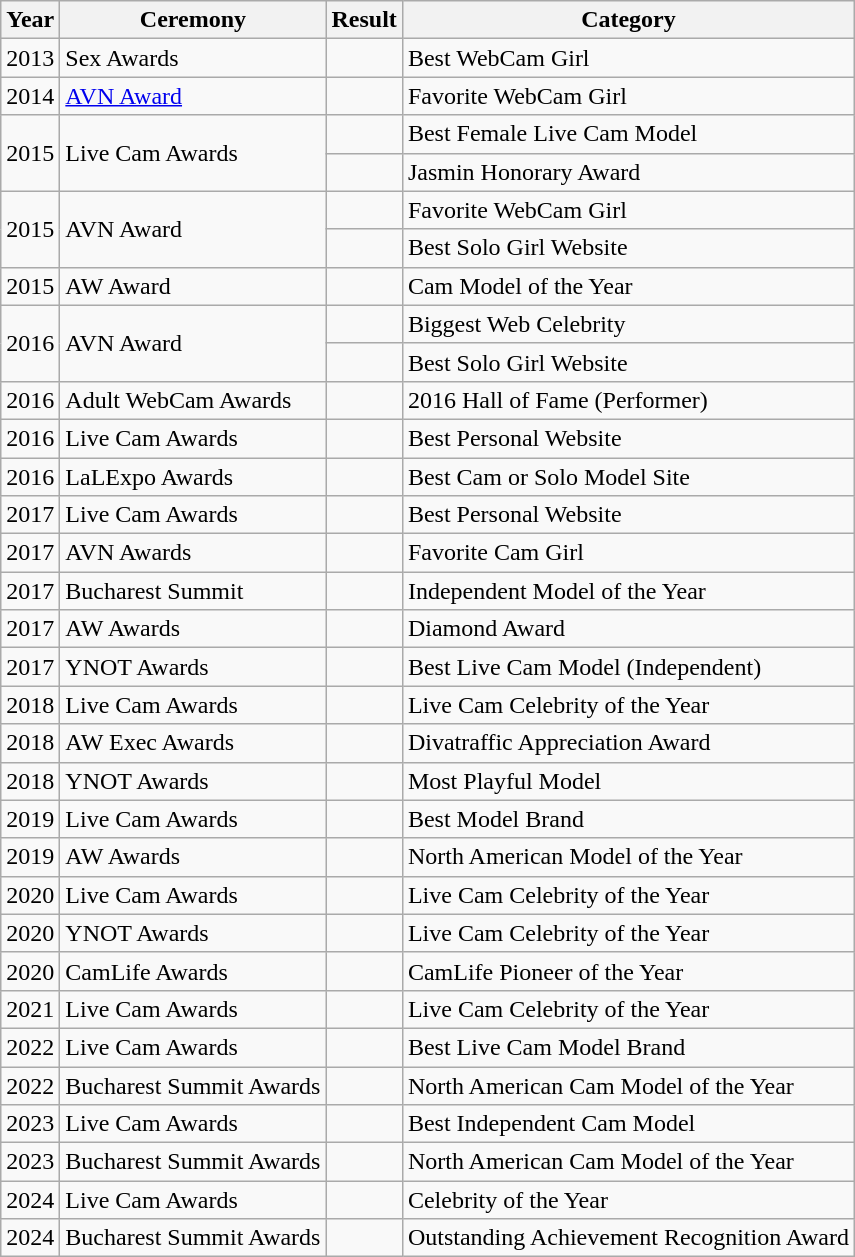<table class="wikitable">
<tr>
<th>Year</th>
<th>Ceremony</th>
<th>Result</th>
<th>Category</th>
</tr>
<tr>
<td>2013</td>
<td>Sex Awards</td>
<td></td>
<td>Best WebCam Girl</td>
</tr>
<tr>
<td>2014</td>
<td><a href='#'>AVN Award</a></td>
<td></td>
<td>Favorite WebCam Girl</td>
</tr>
<tr>
<td rowspan="2">2015</td>
<td rowspan="2">Live Cam Awards</td>
<td></td>
<td>Best Female Live Cam Model</td>
</tr>
<tr>
<td></td>
<td>Jasmin Honorary Award</td>
</tr>
<tr>
<td rowspan="2">2015</td>
<td rowspan="2">AVN Award</td>
<td></td>
<td>Favorite WebCam Girl</td>
</tr>
<tr>
<td></td>
<td>Best Solo Girl Website</td>
</tr>
<tr>
<td rowspan="1">2015</td>
<td rowspan="1">AW Award</td>
<td></td>
<td>Cam Model of the Year</td>
</tr>
<tr>
<td rowspan="2">2016</td>
<td rowspan="2">AVN Award</td>
<td></td>
<td>Biggest Web Celebrity</td>
</tr>
<tr>
<td></td>
<td>Best Solo Girl Website</td>
</tr>
<tr>
<td rowspan="1">2016</td>
<td rowspan="1">Adult WebCam Awards</td>
<td></td>
<td>2016 Hall of Fame (Performer)</td>
</tr>
<tr>
<td rowspan="1">2016</td>
<td rowspan="1">Live Cam Awards</td>
<td></td>
<td>Best Personal Website</td>
</tr>
<tr>
<td rowspan="1">2016</td>
<td rowspan="1">LaLExpo Awards</td>
<td></td>
<td>Best Cam or Solo Model Site</td>
</tr>
<tr>
<td rowspan="1">2017</td>
<td rowspan="1">Live Cam Awards</td>
<td></td>
<td>Best Personal Website</td>
</tr>
<tr>
<td rowspan="1">2017</td>
<td rowspan="1">AVN Awards</td>
<td></td>
<td>Favorite Cam Girl</td>
</tr>
<tr>
<td rowspan="1">2017</td>
<td rowspan="1">Bucharest Summit</td>
<td></td>
<td>Independent Model of the Year</td>
</tr>
<tr>
<td rowspan="1">2017</td>
<td rowspan="1">AW Awards</td>
<td></td>
<td>Diamond Award</td>
</tr>
<tr>
<td rowspan="1">2017</td>
<td rowspan="1">YNOT Awards</td>
<td></td>
<td>Best Live Cam Model (Independent)</td>
</tr>
<tr>
<td rowspan="1">2018</td>
<td rowspan="1">Live Cam Awards</td>
<td></td>
<td>Live Cam Celebrity of the Year</td>
</tr>
<tr>
<td rowspan="1">2018</td>
<td rowspan="1">AW Exec Awards</td>
<td></td>
<td>Divatraffic Appreciation Award</td>
</tr>
<tr>
<td rowspan="1">2018</td>
<td rowspan="1">YNOT Awards</td>
<td></td>
<td>Most Playful Model</td>
</tr>
<tr>
<td rowspan="1">2019</td>
<td rowspan="1">Live Cam Awards</td>
<td></td>
<td>Best Model Brand</td>
</tr>
<tr>
<td rowspan="1">2019</td>
<td rowspan="1">AW Awards</td>
<td></td>
<td>North American Model of the Year</td>
</tr>
<tr>
<td rowspan="1">2020</td>
<td rowspan="1">Live Cam Awards</td>
<td></td>
<td>Live Cam Celebrity of the Year</td>
</tr>
<tr>
<td rowspan="1">2020</td>
<td rowspan="1">YNOT Awards </td>
<td></td>
<td>Live Cam Celebrity of the Year</td>
</tr>
<tr>
<td rowspan="1">2020</td>
<td rowspan="1">CamLife Awards </td>
<td></td>
<td>CamLife Pioneer of the Year</td>
</tr>
<tr>
<td rowspan="1">2021</td>
<td rowspan="1">Live Cam Awards</td>
<td></td>
<td>Live Cam Celebrity of the Year</td>
</tr>
<tr>
<td rowspan="1">2022</td>
<td rowspan="1">Live Cam Awards</td>
<td></td>
<td>Best Live Cam Model Brand</td>
</tr>
<tr>
<td rowspan="1">2022</td>
<td rowspan="1">Bucharest Summit Awards</td>
<td></td>
<td>North American Cam Model of the Year</td>
</tr>
<tr>
<td rowspan="1">2023</td>
<td rowspan="1">Live Cam Awards</td>
<td></td>
<td>Best Independent Cam Model</td>
</tr>
<tr>
<td rowspan="1">2023</td>
<td rowspan="1">Bucharest Summit Awards</td>
<td></td>
<td>North American Cam Model of the Year</td>
</tr>
<tr>
<td rowspan="1">2024</td>
<td rowspan="1">Live Cam Awards</td>
<td></td>
<td>Celebrity of the Year</td>
</tr>
<tr>
<td rowspan="1">2024</td>
<td rowspan="1">Bucharest Summit Awards</td>
<td></td>
<td>Outstanding Achievement Recognition Award</td>
</tr>
</table>
